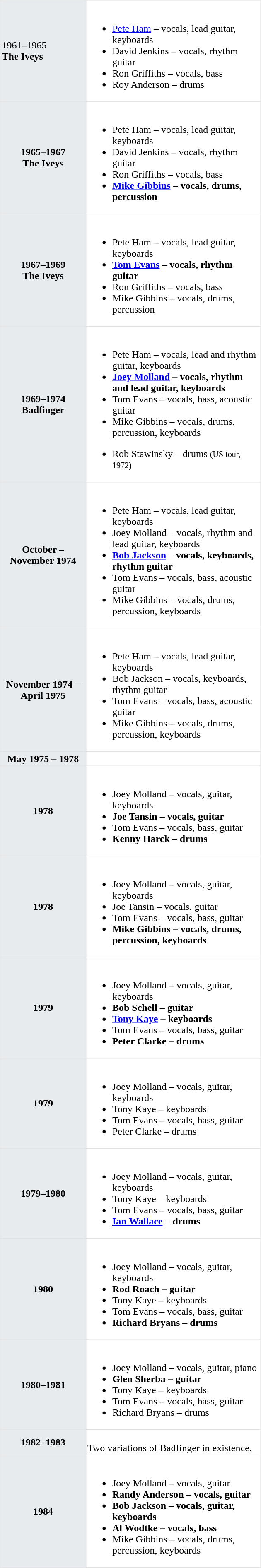<table class="toccolours" border="1" cellpadding="2" cellspacing="0" style="float: lleft; width: 420px; margin: 0 0 1em 1em; border-collapse: collapse; border: 1px solid #E2E2E2;">
<tr>
<td style="background:#e7ebee;">1961–1965<br><strong>The Iveys</strong></td>
<td><br><ul><li><a href='#'>Pete Ham</a> – vocals, lead guitar, keyboards</li><li>David Jenkins – vocals, rhythm guitar</li><li>Ron Griffiths – vocals, bass</li><li>Roy Anderson – drums</li></ul></td>
</tr>
<tr>
<th style="background:#e7ebee;">1965–1967<br><strong>The Iveys</strong></th>
<td><br><ul><li>Pete Ham – vocals, lead guitar, keyboards</li><li>David Jenkins – vocals, rhythm guitar</li><li>Ron Griffiths – vocals, bass</li><li><strong><a href='#'>Mike Gibbins</a> – vocals, drums, percussion</strong></li></ul></td>
</tr>
<tr>
<th style="background:#e7ebee;">1967–1969<br><strong>The Iveys</strong></th>
<td><br><ul><li>Pete Ham – vocals, lead guitar, keyboards</li><li><strong><a href='#'>Tom Evans</a> – vocals, rhythm guitar</strong></li><li>Ron Griffiths – vocals, bass</li><li>Mike Gibbins – vocals, drums, percussion</li></ul></td>
</tr>
<tr>
<th style="background:#e7ebee;">1969–1974<br><strong>Badfinger</strong></th>
<td><br><ul><li>Pete Ham – vocals, lead and rhythm guitar, keyboards</li><li><strong><a href='#'>Joey Molland</a> – vocals, rhythm and lead guitar, keyboards</strong></li><li>Tom Evans – vocals, bass, acoustic guitar</li><li>Mike Gibbins – vocals, drums, percussion, keyboards</li></ul><ul><li>Rob Stawinsky – drums <small>(US tour, 1972)</small></li></ul></td>
</tr>
<tr>
<th style="background:#e7ebee;">October – November 1974</th>
<td><br><ul><li>Pete Ham – vocals, lead guitar, keyboards</li><li>Joey Molland – vocals, rhythm and lead guitar, keyboards</li><li><strong><a href='#'>Bob Jackson</a> – vocals, keyboards, rhythm guitar</strong></li><li>Tom Evans – vocals, bass, acoustic guitar</li><li>Mike Gibbins – vocals, drums, percussion, keyboards</li></ul></td>
</tr>
<tr>
<th style="background:#e7ebee;">November 1974 – April 1975</th>
<td><br><ul><li>Pete Ham – vocals, lead guitar, keyboards</li><li>Bob Jackson – vocals, keyboards, rhythm guitar</li><li>Tom Evans – vocals, bass, acoustic guitar</li><li>Mike Gibbins – vocals, drums, percussion, keyboards</li></ul></td>
</tr>
<tr>
<th style="background:#e7ebee;">May 1975 – 1978</th>
<td><br></td>
</tr>
<tr>
<th style="background:#e7ebee;">1978</th>
<td><br><ul><li>Joey Molland – vocals, guitar, keyboards</li><li><strong>Joe Tansin – vocals, guitar</strong></li><li>Tom Evans – vocals, bass, guitar</li><li><strong>Kenny Harck – drums</strong></li></ul></td>
</tr>
<tr>
<th style="background:#e7ebee;">1978</th>
<td><br><ul><li>Joey Molland – vocals, guitar, keyboards</li><li>Joe Tansin – vocals, guitar</li><li>Tom Evans – vocals, bass, guitar</li><li><strong>Mike Gibbins – vocals, drums, percussion, keyboards</strong></li></ul></td>
</tr>
<tr>
<th style="background:#e7ebee;">1979</th>
<td><br><ul><li>Joey Molland – vocals, guitar, keyboards</li><li><strong>Bob Schell – guitar</strong></li><li><strong><a href='#'>Tony Kaye</a> – keyboards</strong></li><li>Tom Evans – vocals, bass, guitar</li><li><strong>Peter Clarke – drums</strong></li></ul></td>
</tr>
<tr>
<th style="background:#e7ebee;">1979</th>
<td><br><ul><li>Joey Molland – vocals, guitar, keyboards</li><li>Tony Kaye – keyboards</li><li>Tom Evans – vocals, bass, guitar</li><li>Peter Clarke – drums</li></ul></td>
</tr>
<tr>
<th style="background:#e7ebee;">1979–1980</th>
<td><br><ul><li>Joey Molland – vocals, guitar, keyboards</li><li>Tony Kaye – keyboards</li><li>Tom Evans – vocals, bass, guitar</li><li><strong><a href='#'>Ian Wallace</a> – drums</strong></li></ul></td>
</tr>
<tr>
<th style="background:#e7ebee;">1980</th>
<td><br><ul><li>Joey Molland – vocals, guitar, keyboards</li><li><strong>Rod Roach – guitar</strong></li><li>Tony Kaye – keyboards</li><li>Tom Evans – vocals, bass, guitar</li><li><strong>Richard Bryans – drums</strong></li></ul></td>
</tr>
<tr>
<th style="background:#e7ebee;">1980–1981</th>
<td><br><ul><li>Joey Molland – vocals, guitar, piano</li><li><strong>Glen Sherba – guitar</strong></li><li>Tony Kaye – keyboards</li><li>Tom Evans – vocals, bass, guitar</li><li>Richard Bryans – drums</li></ul></td>
</tr>
<tr>
<th style="background:#e7ebee;">1982–1983</th>
<td><br>Two variations of Badfinger in existence.</td>
</tr>
<tr>
<th style="background:#e7ebee;">1984</th>
<td><br><ul><li>Joey Molland – vocals, guitar</li><li><strong>Randy Anderson – vocals, guitar</strong></li><li><strong>Bob Jackson – vocals, guitar, keyboards</strong></li><li><strong>Al Wodtke – vocals, bass</strong></li><li>Mike Gibbins – vocals, drums, percussion, keyboards</li></ul></td>
</tr>
</table>
